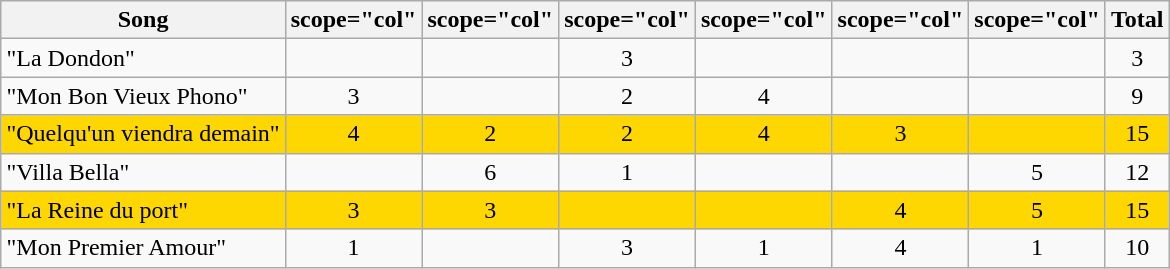<table class="wikitable plainrowheaders" style="margin: 1em auto 1em auto; text-align:center;">
<tr>
<th scope="col">Song</th>
<th>scope="col" </th>
<th>scope="col" </th>
<th>scope="col" </th>
<th>scope="col" </th>
<th>scope="col" </th>
<th>scope="col" </th>
<th scope="col">Total</th>
</tr>
<tr>
<td align="left">"La Dondon"</td>
<td></td>
<td></td>
<td>3</td>
<td></td>
<td></td>
<td></td>
<td>3</td>
</tr>
<tr>
<td align="left">"Mon Bon Vieux Phono"</td>
<td>3</td>
<td></td>
<td>2</td>
<td>4</td>
<td></td>
<td></td>
<td>9</td>
</tr>
<tr style="background:gold">
<td align="left">"Quelqu'un viendra demain"</td>
<td>4</td>
<td>2</td>
<td>2</td>
<td>4</td>
<td>3</td>
<td></td>
<td>15</td>
</tr>
<tr>
<td align="left">"Villa Bella"</td>
<td></td>
<td>6</td>
<td>1</td>
<td></td>
<td></td>
<td>5</td>
<td>12</td>
</tr>
<tr style="background:gold">
<td align="left">"La Reine du port"</td>
<td>3</td>
<td>3</td>
<td></td>
<td></td>
<td>4</td>
<td>5</td>
<td>15</td>
</tr>
<tr>
<td align="left">"Mon Premier Amour"</td>
<td>1</td>
<td></td>
<td>3</td>
<td>1</td>
<td>4</td>
<td>1</td>
<td>10</td>
</tr>
</table>
